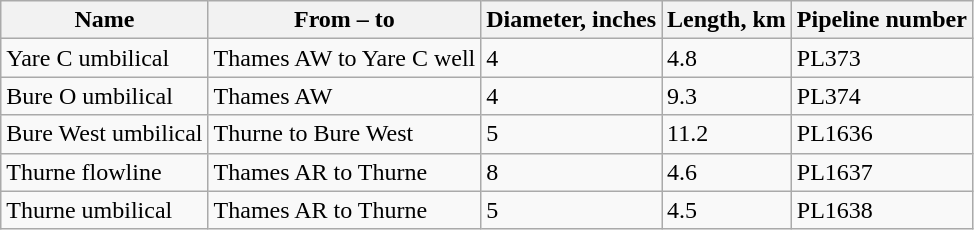<table class="wikitable">
<tr>
<th>Name</th>
<th>From – to</th>
<th>Diameter, inches</th>
<th>Length, km</th>
<th>Pipeline number</th>
</tr>
<tr>
<td>Yare C umbilical</td>
<td>Thames AW to Yare C well</td>
<td>4</td>
<td>4.8</td>
<td>PL373</td>
</tr>
<tr>
<td>Bure O umbilical</td>
<td>Thames AW</td>
<td>4</td>
<td>9.3</td>
<td>PL374</td>
</tr>
<tr>
<td>Bure West umbilical</td>
<td>Thurne to Bure West</td>
<td>5</td>
<td>11.2</td>
<td>PL1636</td>
</tr>
<tr>
<td>Thurne flowline</td>
<td>Thames AR to Thurne</td>
<td>8</td>
<td>4.6</td>
<td>PL1637</td>
</tr>
<tr>
<td>Thurne umbilical</td>
<td>Thames AR to Thurne</td>
<td>5</td>
<td>4.5</td>
<td>PL1638</td>
</tr>
</table>
